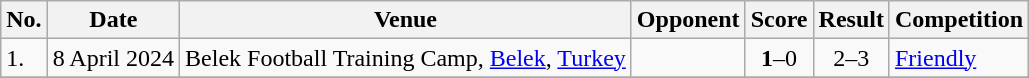<table class="wikitable">
<tr>
<th>No.</th>
<th>Date</th>
<th>Venue</th>
<th>Opponent</th>
<th>Score</th>
<th>Result</th>
<th>Competition</th>
</tr>
<tr>
<td>1.</td>
<td>8 April 2024</td>
<td>Belek Football Training Camp, <a href='#'>Belek</a>, <a href='#'>Turkey</a></td>
<td></td>
<td align=center><strong>1</strong>–0</td>
<td align=center>2–3</td>
<td><a href='#'>Friendly</a></td>
</tr>
<tr>
</tr>
</table>
